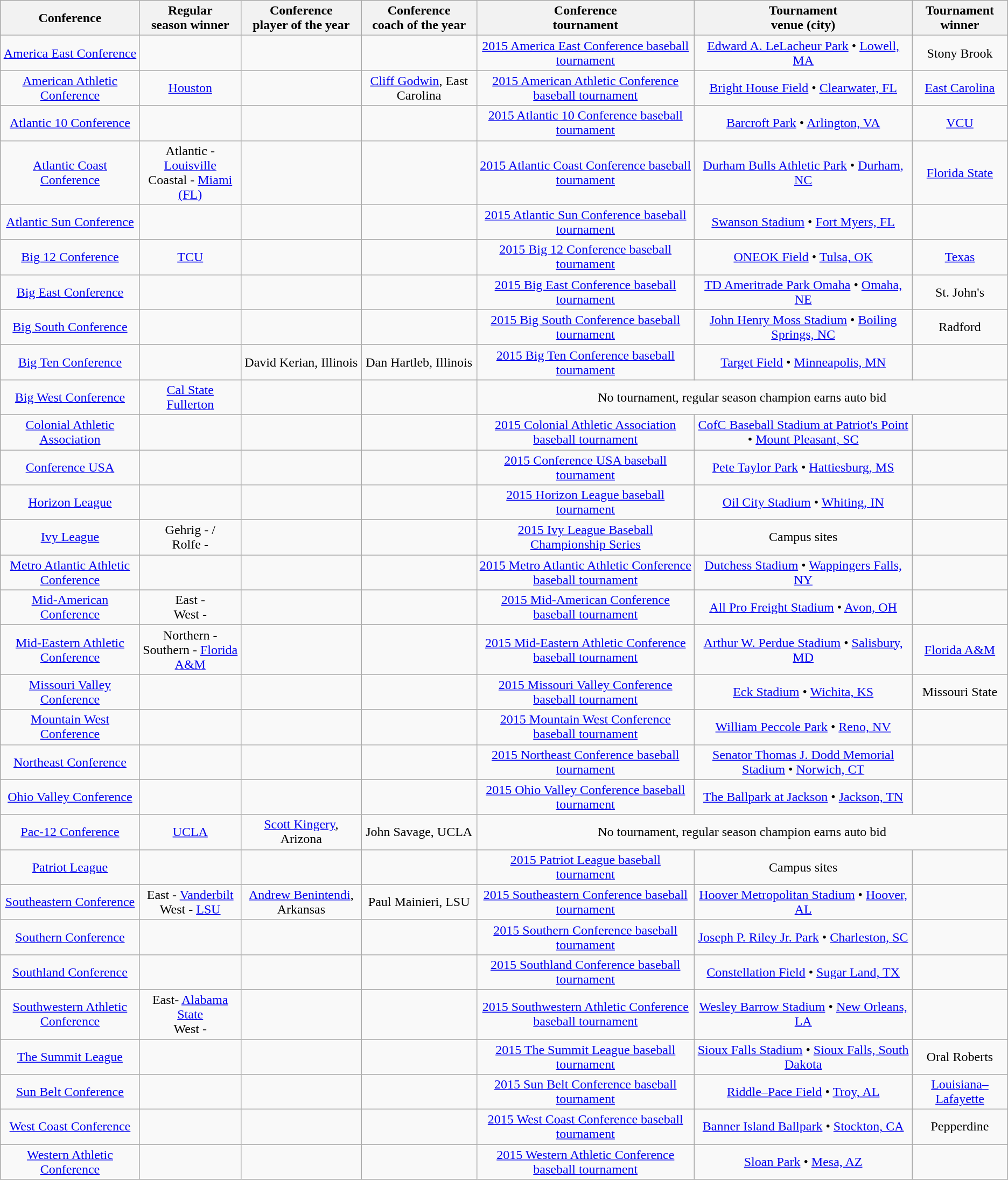<table class="wikitable" style="text-align:center;">
<tr>
<th>Conference</th>
<th>Regular<br>season winner</th>
<th>Conference<br>player of the year</th>
<th>Conference<br>coach of the year</th>
<th>Conference<br>tournament</th>
<th>Tournament<br>venue (city)</th>
<th>Tournament<br>winner</th>
</tr>
<tr>
<td><a href='#'>America East Conference</a></td>
<td></td>
<td></td>
<td></td>
<td><a href='#'>2015 America East Conference baseball tournament</a></td>
<td><a href='#'>Edward A. LeLacheur Park</a> • <a href='#'>Lowell, MA</a></td>
<td>Stony Brook</td>
</tr>
<tr>
<td><a href='#'>American Athletic Conference</a></td>
<td><a href='#'>Houston</a></td>
<td></td>
<td><a href='#'>Cliff Godwin</a>, East Carolina</td>
<td><a href='#'>2015 American Athletic Conference baseball tournament</a></td>
<td><a href='#'>Bright House Field</a> • <a href='#'>Clearwater, FL</a></td>
<td><a href='#'>East Carolina</a></td>
</tr>
<tr>
<td><a href='#'>Atlantic 10 Conference</a></td>
<td></td>
<td></td>
<td></td>
<td><a href='#'>2015 Atlantic 10 Conference baseball tournament</a></td>
<td><a href='#'>Barcroft Park</a> • <a href='#'>Arlington, VA</a></td>
<td><a href='#'>VCU</a></td>
</tr>
<tr>
<td><a href='#'>Atlantic Coast Conference</a></td>
<td>Atlantic - <a href='#'>Louisville</a><br>Coastal - <a href='#'>Miami (FL)</a></td>
<td></td>
<td></td>
<td><a href='#'>2015 Atlantic Coast Conference baseball tournament</a></td>
<td><a href='#'>Durham Bulls Athletic Park</a> • <a href='#'>Durham, NC</a></td>
<td><a href='#'>Florida State</a></td>
</tr>
<tr>
<td><a href='#'>Atlantic Sun Conference</a></td>
<td></td>
<td></td>
<td></td>
<td><a href='#'>2015 Atlantic Sun Conference baseball tournament</a></td>
<td><a href='#'>Swanson Stadium</a> • <a href='#'>Fort Myers, FL</a></td>
<td></td>
</tr>
<tr>
<td><a href='#'>Big 12 Conference</a></td>
<td><a href='#'>TCU</a></td>
<td></td>
<td></td>
<td><a href='#'>2015 Big 12 Conference baseball tournament</a></td>
<td><a href='#'>ONEOK Field</a> • <a href='#'>Tulsa, OK</a></td>
<td><a href='#'>Texas</a></td>
</tr>
<tr>
<td><a href='#'>Big East Conference</a></td>
<td></td>
<td></td>
<td></td>
<td><a href='#'>2015 Big East Conference baseball tournament</a></td>
<td><a href='#'>TD Ameritrade Park Omaha</a> • <a href='#'>Omaha, NE</a></td>
<td>St. John's</td>
</tr>
<tr>
<td><a href='#'>Big South Conference</a></td>
<td></td>
<td></td>
<td></td>
<td><a href='#'>2015 Big South Conference baseball tournament</a></td>
<td><a href='#'>John Henry Moss Stadium</a> • <a href='#'>Boiling Springs, NC</a></td>
<td>Radford</td>
</tr>
<tr>
<td><a href='#'>Big Ten Conference</a></td>
<td></td>
<td>David Kerian, Illinois</td>
<td>Dan Hartleb, Illinois</td>
<td><a href='#'>2015 Big Ten Conference baseball tournament</a></td>
<td><a href='#'>Target Field</a> • <a href='#'>Minneapolis, MN</a></td>
<td></td>
</tr>
<tr>
<td><a href='#'>Big West Conference</a></td>
<td><a href='#'>Cal State Fullerton</a></td>
<td></td>
<td></td>
<td colspan=3>No tournament, regular season champion earns auto bid</td>
</tr>
<tr>
<td><a href='#'>Colonial Athletic Association</a></td>
<td></td>
<td></td>
<td></td>
<td><a href='#'>2015 Colonial Athletic Association baseball tournament</a></td>
<td><a href='#'>CofC Baseball Stadium at Patriot's Point</a> • <a href='#'>Mount Pleasant, SC</a></td>
<td></td>
</tr>
<tr>
<td><a href='#'>Conference USA</a></td>
<td></td>
<td></td>
<td></td>
<td><a href='#'>2015 Conference USA baseball tournament</a></td>
<td><a href='#'>Pete Taylor Park</a> • <a href='#'>Hattiesburg, MS</a></td>
<td></td>
</tr>
<tr>
<td><a href='#'>Horizon League</a></td>
<td></td>
<td></td>
<td></td>
<td><a href='#'>2015 Horizon League baseball tournament</a></td>
<td><a href='#'>Oil City Stadium</a> • <a href='#'>Whiting, IN</a></td>
<td></td>
</tr>
<tr>
<td><a href='#'>Ivy League</a></td>
<td>Gehrig - /<br>Rolfe - </td>
<td></td>
<td></td>
<td><a href='#'>2015 Ivy League Baseball Championship Series</a></td>
<td>Campus sites</td>
<td></td>
</tr>
<tr>
<td><a href='#'>Metro Atlantic Athletic Conference</a></td>
<td></td>
<td></td>
<td></td>
<td><a href='#'>2015 Metro Atlantic Athletic Conference baseball tournament</a></td>
<td><a href='#'>Dutchess Stadium</a> • <a href='#'>Wappingers Falls, NY</a></td>
<td></td>
</tr>
<tr>
<td><a href='#'>Mid-American Conference</a></td>
<td>East - <br>West - </td>
<td></td>
<td></td>
<td><a href='#'>2015 Mid-American Conference baseball tournament</a></td>
<td><a href='#'>All Pro Freight Stadium</a> • <a href='#'>Avon, OH</a></td>
<td></td>
</tr>
<tr>
<td><a href='#'>Mid-Eastern Athletic Conference</a></td>
<td>Northern - <br>Southern - <a href='#'>Florida A&M</a></td>
<td></td>
<td></td>
<td><a href='#'>2015 Mid-Eastern Athletic Conference baseball tournament</a></td>
<td><a href='#'>Arthur W. Perdue Stadium</a> • <a href='#'>Salisbury, MD</a></td>
<td><a href='#'>Florida A&M</a></td>
</tr>
<tr>
<td><a href='#'>Missouri Valley Conference</a></td>
<td></td>
<td></td>
<td></td>
<td><a href='#'>2015 Missouri Valley Conference baseball tournament</a></td>
<td><a href='#'>Eck Stadium</a> • <a href='#'>Wichita, KS</a></td>
<td>Missouri State</td>
</tr>
<tr>
<td><a href='#'>Mountain West Conference</a></td>
<td></td>
<td></td>
<td></td>
<td><a href='#'>2015 Mountain West Conference baseball tournament</a></td>
<td><a href='#'>William Peccole Park</a> • <a href='#'>Reno, NV</a></td>
<td></td>
</tr>
<tr>
<td><a href='#'>Northeast Conference</a></td>
<td></td>
<td></td>
<td></td>
<td><a href='#'>2015 Northeast Conference baseball tournament</a></td>
<td><a href='#'>Senator Thomas J. Dodd Memorial Stadium</a> • <a href='#'>Norwich, CT</a></td>
<td></td>
</tr>
<tr>
<td><a href='#'>Ohio Valley Conference</a></td>
<td></td>
<td></td>
<td></td>
<td><a href='#'>2015 Ohio Valley Conference baseball tournament</a></td>
<td><a href='#'>The Ballpark at Jackson</a> • <a href='#'>Jackson, TN</a></td>
<td></td>
</tr>
<tr>
<td><a href='#'>Pac-12 Conference</a></td>
<td><a href='#'>UCLA</a></td>
<td><a href='#'>Scott Kingery</a>, Arizona</td>
<td>John Savage, UCLA</td>
<td colspan=3>No tournament, regular season champion earns auto bid</td>
</tr>
<tr>
<td><a href='#'>Patriot League</a></td>
<td></td>
<td></td>
<td></td>
<td><a href='#'>2015 Patriot League baseball tournament</a></td>
<td>Campus sites</td>
<td></td>
</tr>
<tr>
<td><a href='#'>Southeastern Conference</a></td>
<td>East - <a href='#'>Vanderbilt</a><br>West - <a href='#'>LSU</a></td>
<td><a href='#'>Andrew Benintendi</a>, Arkansas</td>
<td>Paul Mainieri, LSU</td>
<td><a href='#'>2015 Southeastern Conference baseball tournament</a></td>
<td><a href='#'>Hoover Metropolitan Stadium</a> • <a href='#'>Hoover, AL</a></td>
<td></td>
</tr>
<tr>
<td><a href='#'>Southern Conference</a></td>
<td></td>
<td></td>
<td></td>
<td><a href='#'>2015 Southern Conference baseball tournament</a></td>
<td><a href='#'>Joseph P. Riley Jr. Park</a> • <a href='#'>Charleston, SC</a></td>
<td></td>
</tr>
<tr>
<td><a href='#'>Southland Conference</a></td>
<td></td>
<td></td>
<td></td>
<td><a href='#'>2015 Southland Conference baseball tournament</a></td>
<td><a href='#'>Constellation Field</a> • <a href='#'>Sugar Land, TX</a></td>
<td></td>
</tr>
<tr>
<td><a href='#'>Southwestern Athletic Conference</a></td>
<td>East- <a href='#'>Alabama State</a><br>West - </td>
<td></td>
<td></td>
<td><a href='#'>2015 Southwestern Athletic Conference baseball tournament</a></td>
<td><a href='#'>Wesley Barrow Stadium</a> • <a href='#'>New Orleans, LA</a></td>
<td></td>
</tr>
<tr>
<td><a href='#'>The Summit League</a></td>
<td></td>
<td></td>
<td></td>
<td><a href='#'>2015 The Summit League baseball tournament</a></td>
<td><a href='#'>Sioux Falls Stadium</a> • <a href='#'>Sioux Falls, South Dakota</a></td>
<td>Oral Roberts</td>
</tr>
<tr>
<td><a href='#'>Sun Belt Conference</a></td>
<td></td>
<td></td>
<td></td>
<td><a href='#'>2015 Sun Belt Conference baseball tournament</a></td>
<td><a href='#'>Riddle–Pace Field</a> • <a href='#'>Troy, AL</a></td>
<td><a href='#'>Louisiana–Lafayette</a></td>
</tr>
<tr>
<td><a href='#'>West Coast Conference</a></td>
<td></td>
<td></td>
<td></td>
<td><a href='#'>2015 West Coast Conference baseball tournament</a></td>
<td><a href='#'>Banner Island Ballpark</a> • <a href='#'>Stockton, CA</a></td>
<td>Pepperdine</td>
</tr>
<tr>
<td><a href='#'>Western Athletic Conference</a></td>
<td></td>
<td></td>
<td></td>
<td><a href='#'>2015 Western Athletic Conference baseball tournament</a></td>
<td><a href='#'>Sloan Park</a> • <a href='#'>Mesa, AZ</a></td>
<td></td>
</tr>
</table>
